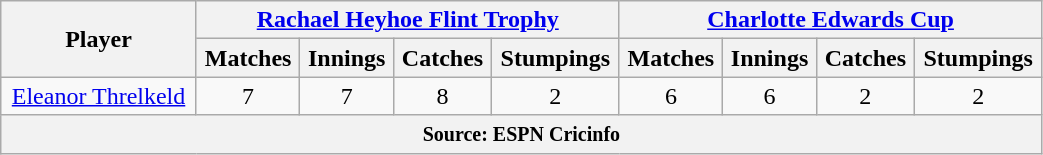<table class="wikitable" style="text-align:center; width:55%;">
<tr>
<th rowspan=2>Player</th>
<th colspan=4><a href='#'>Rachael Heyhoe Flint Trophy</a></th>
<th colspan=4><a href='#'>Charlotte Edwards Cup</a></th>
</tr>
<tr>
<th>Matches</th>
<th>Innings</th>
<th>Catches</th>
<th>Stumpings</th>
<th>Matches</th>
<th>Innings</th>
<th>Catches</th>
<th>Stumpings</th>
</tr>
<tr>
<td><a href='#'>Eleanor Threlkeld</a></td>
<td>7</td>
<td>7</td>
<td>8</td>
<td>2</td>
<td>6</td>
<td>6</td>
<td>2</td>
<td>2</td>
</tr>
<tr>
<th colspan="9"><small>Source: ESPN Cricinfo</small></th>
</tr>
</table>
